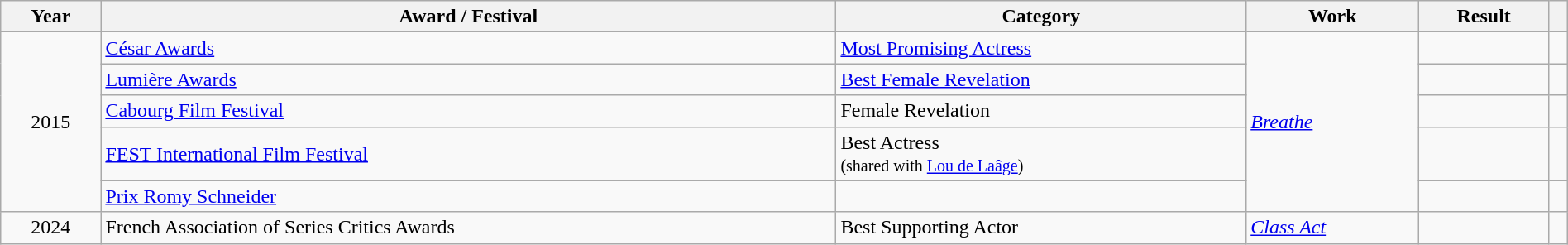<table class="wikitable sortable plainrowheaders" style="width: 100%;">
<tr>
<th>Year</th>
<th>Award / Festival</th>
<th>Category</th>
<th>Work</th>
<th>Result</th>
<th scope="col" class="unsortable"></th>
</tr>
<tr>
<td align="center" rowspan="5">2015</td>
<td><a href='#'>César Awards</a></td>
<td><a href='#'>Most Promising Actress</a></td>
<td rowspan="5"><em><a href='#'>Breathe</a></em></td>
<td></td>
<td></td>
</tr>
<tr>
<td><a href='#'>Lumière Awards</a></td>
<td><a href='#'>Best Female Revelation</a></td>
<td></td>
<td></td>
</tr>
<tr>
<td><a href='#'>Cabourg Film Festival</a></td>
<td>Female Revelation</td>
<td></td>
<td></td>
</tr>
<tr>
<td><a href='#'>FEST International Film Festival</a></td>
<td>Best Actress <br><small>(shared with <a href='#'>Lou de Laâge</a>)</small></td>
<td></td>
<td></td>
</tr>
<tr>
<td><a href='#'>Prix Romy Schneider</a></td>
<td></td>
<td></td>
<td></td>
</tr>
<tr>
<td align="center">2024</td>
<td>French Association of Series Critics Awards</td>
<td>Best Supporting Actor</td>
<td><em><a href='#'>Class Act</a></em></td>
<td></td>
<td></td>
</tr>
</table>
